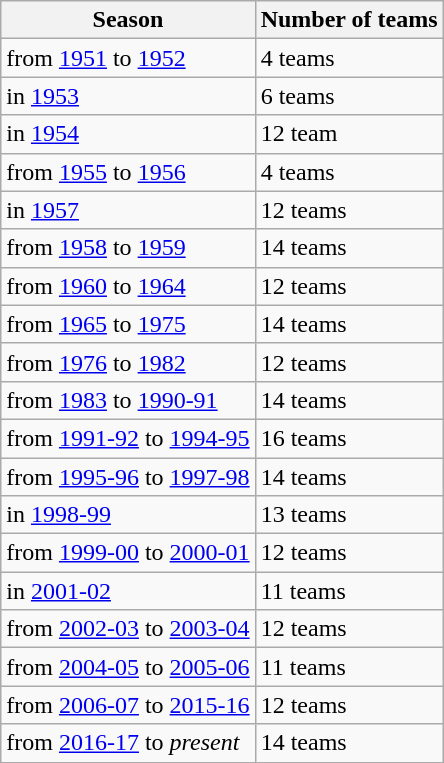<table class="wikitable collapsible collapsed">
<tr>
<th>Season</th>
<th>Number of teams</th>
</tr>
<tr>
<td>from <a href='#'>1951</a> to <a href='#'>1952</a></td>
<td>4 teams</td>
</tr>
<tr>
<td>in <a href='#'>1953</a></td>
<td>6 teams</td>
</tr>
<tr>
<td>in <a href='#'>1954</a></td>
<td>12 team</td>
</tr>
<tr>
<td>from <a href='#'>1955</a> to <a href='#'>1956</a></td>
<td>4 teams</td>
</tr>
<tr>
<td>in <a href='#'>1957</a></td>
<td>12 teams</td>
</tr>
<tr>
<td>from <a href='#'>1958</a> to <a href='#'>1959</a></td>
<td>14 teams</td>
</tr>
<tr>
<td>from <a href='#'>1960</a> to <a href='#'>1964</a></td>
<td>12 teams</td>
</tr>
<tr>
<td>from <a href='#'>1965</a> to <a href='#'>1975</a></td>
<td>14 teams</td>
</tr>
<tr>
<td>from <a href='#'>1976</a> to <a href='#'>1982</a></td>
<td>12 teams</td>
</tr>
<tr>
<td>from <a href='#'>1983</a> to <a href='#'>1990-91</a></td>
<td>14 teams</td>
</tr>
<tr>
<td>from <a href='#'>1991-92</a> to <a href='#'>1994-95</a></td>
<td>16 teams</td>
</tr>
<tr>
<td>from <a href='#'>1995-96</a> to <a href='#'>1997-98</a></td>
<td>14 teams</td>
</tr>
<tr>
<td>in <a href='#'>1998-99</a></td>
<td>13 teams</td>
</tr>
<tr>
<td>from <a href='#'>1999-00</a> to <a href='#'>2000-01</a></td>
<td>12 teams</td>
</tr>
<tr>
<td>in <a href='#'>2001-02</a></td>
<td>11 teams</td>
</tr>
<tr>
<td>from <a href='#'>2002-03</a> to <a href='#'>2003-04</a></td>
<td>12 teams</td>
</tr>
<tr>
<td>from <a href='#'>2004-05</a> to <a href='#'>2005-06</a></td>
<td>11 teams</td>
</tr>
<tr>
<td>from <a href='#'>2006-07</a> to <a href='#'>2015-16</a></td>
<td>12 teams</td>
</tr>
<tr>
<td>from <a href='#'>2016-17</a> to <em>present</em></td>
<td>14 teams</td>
</tr>
</table>
